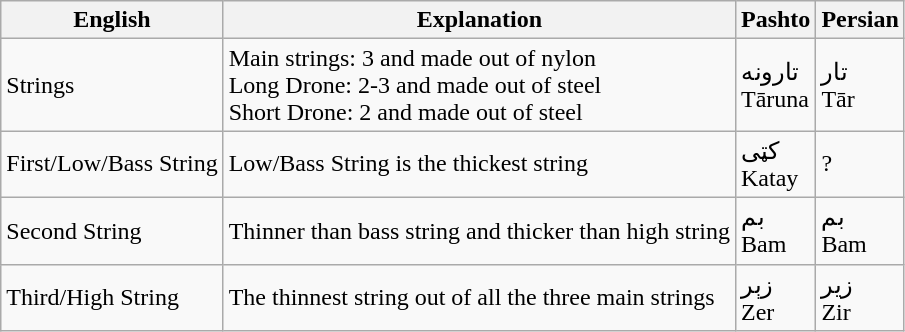<table class="wikitable">
<tr>
<th><strong>English</strong></th>
<th><strong>Explanation</strong></th>
<th><strong>Pashto</strong></th>
<th><strong>Persian</strong></th>
</tr>
<tr>
<td>Strings</td>
<td>Main strings: 3 and made out of nylon<br>Long Drone: 2-3 and made out of steel<br>Short Drone: 2 and made out of steel</td>
<td>تارونه<br>Tāruna</td>
<td>تار<br>Tār</td>
</tr>
<tr>
<td>First/Low/Bass String</td>
<td>Low/Bass String is the thickest string</td>
<td>کټی<br>Katay</td>
<td>?</td>
</tr>
<tr>
<td>Second String</td>
<td>Thinner than bass string and thicker than high string</td>
<td>بم<br>Bam</td>
<td>بم<br>Bam</td>
</tr>
<tr>
<td>Third/High String</td>
<td>The thinnest string out of all the three main strings</td>
<td>زېر<br>Zer</td>
<td>زیر<br>Zir</td>
</tr>
</table>
